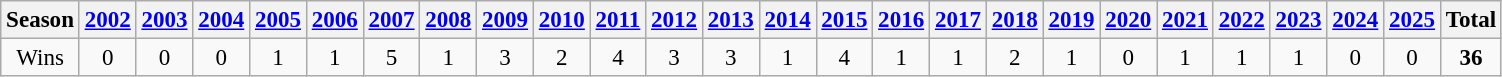<table class=wikitable style=font-size:96%>
<tr>
<th>Season</th>
<th><a href='#'>2002</a></th>
<th><a href='#'>2003</a></th>
<th><a href='#'>2004</a></th>
<th><a href='#'>2005</a></th>
<th><a href='#'>2006</a></th>
<th><a href='#'>2007</a></th>
<th><a href='#'>2008</a></th>
<th><a href='#'>2009</a></th>
<th><a href='#'>2010</a></th>
<th><a href='#'>2011</a></th>
<th><a href='#'>2012</a></th>
<th><a href='#'>2013</a></th>
<th><a href='#'>2014</a></th>
<th><a href='#'>2015</a></th>
<th><a href='#'>2016</a></th>
<th><a href='#'>2017</a></th>
<th><a href='#'>2018</a></th>
<th><a href='#'>2019</a></th>
<th><a href='#'>2020</a></th>
<th><a href='#'>2021</a></th>
<th><a href='#'>2022</a></th>
<th><a href='#'>2023</a></th>
<th><a href='#'>2024</a></th>
<th><a href='#'>2025</a></th>
<th><strong>Total</strong></th>
</tr>
<tr align=center>
<td>Wins</td>
<td>0</td>
<td>0</td>
<td>0</td>
<td>1</td>
<td>1</td>
<td>5</td>
<td>1</td>
<td>3</td>
<td>2</td>
<td>4</td>
<td>3</td>
<td>3</td>
<td>1</td>
<td>4</td>
<td>1</td>
<td>1</td>
<td>2</td>
<td>1</td>
<td>0</td>
<td>1</td>
<td>1</td>
<td>1</td>
<td>0</td>
<td>0</td>
<td><strong>36</strong></td>
</tr>
</table>
